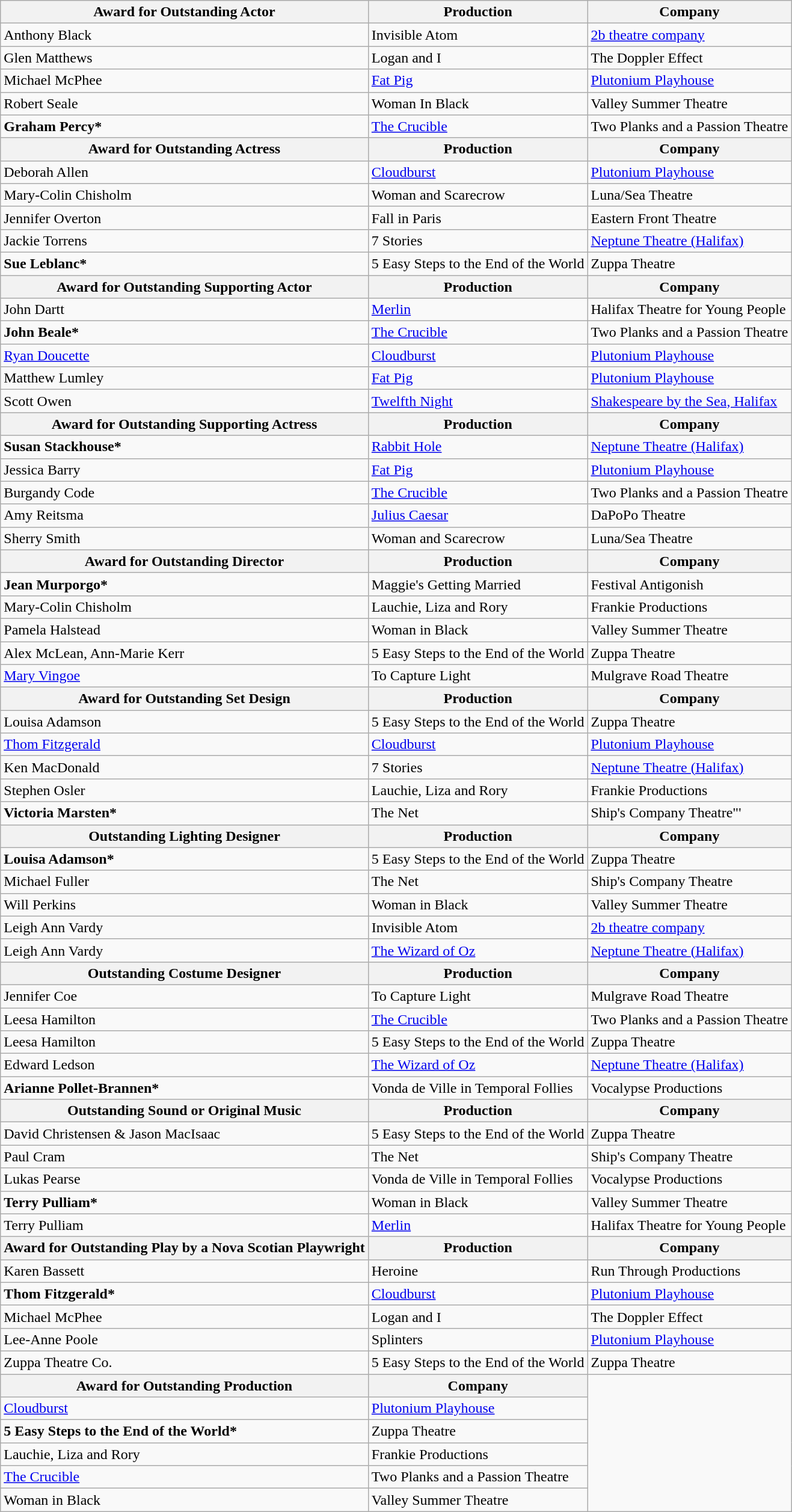<table class="wikitable">
<tr>
<th>Award for Outstanding Actor</th>
<th>Production</th>
<th>Company</th>
</tr>
<tr>
<td>Anthony Black</td>
<td>Invisible Atom</td>
<td><a href='#'>2b theatre company</a></td>
</tr>
<tr>
<td>Glen Matthews</td>
<td>Logan and I</td>
<td>The Doppler Effect</td>
</tr>
<tr>
<td>Michael McPhee</td>
<td><a href='#'>Fat Pig</a></td>
<td><a href='#'>Plutonium Playhouse</a></td>
</tr>
<tr>
<td>Robert Seale</td>
<td>Woman In Black</td>
<td>Valley Summer Theatre</td>
</tr>
<tr>
<td><strong>Graham Percy*</strong></td>
<td><a href='#'>The Crucible</a></td>
<td>Two Planks and a Passion Theatre</td>
</tr>
<tr>
<th>Award for Outstanding Actress</th>
<th>Production</th>
<th>Company</th>
</tr>
<tr>
<td>Deborah Allen</td>
<td><a href='#'>Cloudburst</a></td>
<td><a href='#'>Plutonium Playhouse</a></td>
</tr>
<tr>
<td>Mary-Colin Chisholm</td>
<td>Woman and Scarecrow</td>
<td>Luna/Sea Theatre</td>
</tr>
<tr>
<td>Jennifer Overton</td>
<td>Fall in Paris</td>
<td>Eastern Front Theatre</td>
</tr>
<tr>
<td>Jackie Torrens</td>
<td>7 Stories</td>
<td><a href='#'>Neptune Theatre (Halifax)</a></td>
</tr>
<tr>
<td><strong>Sue Leblanc*</strong></td>
<td>5 Easy Steps to the End of the World</td>
<td>Zuppa Theatre</td>
</tr>
<tr>
<th>Award for Outstanding Supporting Actor</th>
<th>Production</th>
<th>Company</th>
</tr>
<tr>
<td>John Dartt</td>
<td><a href='#'>Merlin</a></td>
<td>Halifax Theatre for Young People</td>
</tr>
<tr>
<td><strong>John Beale*</strong></td>
<td><a href='#'>The Crucible</a></td>
<td>Two Planks and a Passion Theatre</td>
</tr>
<tr>
<td><a href='#'>Ryan Doucette</a></td>
<td><a href='#'>Cloudburst</a></td>
<td><a href='#'>Plutonium Playhouse</a></td>
</tr>
<tr>
<td>Matthew Lumley</td>
<td><a href='#'>Fat Pig</a></td>
<td><a href='#'>Plutonium Playhouse</a></td>
</tr>
<tr>
<td>Scott Owen</td>
<td><a href='#'>Twelfth Night</a></td>
<td><a href='#'>Shakespeare by the Sea, Halifax</a></td>
</tr>
<tr>
<th>Award for Outstanding Supporting Actress</th>
<th>Production</th>
<th>Company</th>
</tr>
<tr>
<td><strong>Susan Stackhouse*</strong></td>
<td><a href='#'>Rabbit Hole</a></td>
<td><a href='#'>Neptune Theatre (Halifax)</a></td>
</tr>
<tr>
<td>Jessica Barry</td>
<td><a href='#'>Fat Pig</a></td>
<td><a href='#'>Plutonium Playhouse</a></td>
</tr>
<tr>
<td>Burgandy Code</td>
<td><a href='#'>The Crucible</a></td>
<td>Two Planks and a Passion Theatre</td>
</tr>
<tr>
<td>Amy Reitsma</td>
<td><a href='#'>Julius Caesar</a></td>
<td>DaPoPo Theatre</td>
</tr>
<tr>
<td>Sherry Smith</td>
<td>Woman and Scarecrow</td>
<td>Luna/Sea Theatre</td>
</tr>
<tr>
<th>Award for Outstanding Director</th>
<th>Production</th>
<th>Company</th>
</tr>
<tr>
<td><strong>Jean Murporgo*</strong></td>
<td>Maggie's Getting Married</td>
<td>Festival Antigonish</td>
</tr>
<tr>
<td>Mary-Colin Chisholm</td>
<td>Lauchie, Liza and Rory</td>
<td>Frankie Productions</td>
</tr>
<tr>
<td>Pamela Halstead</td>
<td>Woman in Black</td>
<td>Valley Summer Theatre</td>
</tr>
<tr>
<td>Alex McLean, Ann-Marie Kerr</td>
<td>5 Easy Steps to the End of the World</td>
<td>Zuppa Theatre</td>
</tr>
<tr>
<td><a href='#'>Mary Vingoe</a></td>
<td>To Capture Light</td>
<td>Mulgrave Road Theatre</td>
</tr>
<tr>
<th>Award for Outstanding Set Design</th>
<th>Production</th>
<th>Company</th>
</tr>
<tr>
<td>Louisa Adamson</td>
<td>5 Easy Steps to the End of the World</td>
<td>Zuppa Theatre</td>
</tr>
<tr>
<td><a href='#'>Thom Fitzgerald</a></td>
<td><a href='#'>Cloudburst</a></td>
<td><a href='#'>Plutonium Playhouse</a></td>
</tr>
<tr>
<td>Ken MacDonald</td>
<td>7 Stories</td>
<td><a href='#'>Neptune Theatre (Halifax)</a></td>
</tr>
<tr>
<td>Stephen Osler</td>
<td>Lauchie, Liza and Rory</td>
<td>Frankie Productions</td>
</tr>
<tr>
<td><strong>Victoria Marsten*</strong></td>
<td>The Net</td>
<td>Ship's Company Theatre"'</td>
</tr>
<tr>
<th>Outstanding Lighting Designer</th>
<th>Production</th>
<th>Company</th>
</tr>
<tr>
<td><strong>Louisa Adamson*</strong></td>
<td>5 Easy Steps to the End of the World</td>
<td>Zuppa Theatre</td>
</tr>
<tr>
<td>Michael Fuller</td>
<td>The Net</td>
<td>Ship's Company Theatre</td>
</tr>
<tr>
<td>Will Perkins</td>
<td>Woman in Black</td>
<td>Valley Summer Theatre</td>
</tr>
<tr>
<td>Leigh Ann Vardy</td>
<td>Invisible Atom</td>
<td><a href='#'>2b theatre company</a></td>
</tr>
<tr>
<td>Leigh Ann Vardy</td>
<td><a href='#'>The Wizard of Oz</a></td>
<td><a href='#'>Neptune Theatre (Halifax)</a></td>
</tr>
<tr>
<th>Outstanding Costume Designer</th>
<th>Production</th>
<th>Company</th>
</tr>
<tr>
<td>Jennifer Coe</td>
<td>To Capture Light</td>
<td>Mulgrave Road Theatre</td>
</tr>
<tr>
<td>Leesa Hamilton</td>
<td><a href='#'>The Crucible</a></td>
<td>Two Planks and a Passion Theatre</td>
</tr>
<tr>
<td>Leesa Hamilton</td>
<td>5 Easy Steps to the End of the World</td>
<td>Zuppa Theatre</td>
</tr>
<tr>
<td>Edward Ledson</td>
<td><a href='#'>The Wizard of Oz</a></td>
<td><a href='#'>Neptune Theatre (Halifax)</a></td>
</tr>
<tr>
<td><strong>Arianne Pollet-Brannen*</strong></td>
<td>Vonda de Ville in Temporal Follies</td>
<td>Vocalypse Productions</td>
</tr>
<tr>
<th>Outstanding Sound or Original Music</th>
<th>Production</th>
<th>Company</th>
</tr>
<tr>
<td>David Christensen & Jason MacIsaac</td>
<td>5 Easy Steps to the End of the World</td>
<td>Zuppa Theatre</td>
</tr>
<tr>
<td>Paul Cram</td>
<td>The Net</td>
<td>Ship's Company Theatre</td>
</tr>
<tr>
<td>Lukas Pearse</td>
<td>Vonda de Ville in Temporal Follies</td>
<td>Vocalypse Productions</td>
</tr>
<tr>
<td><strong>Terry Pulliam*</strong></td>
<td>Woman in Black</td>
<td>Valley Summer Theatre</td>
</tr>
<tr>
<td>Terry Pulliam</td>
<td><a href='#'>Merlin</a></td>
<td>Halifax Theatre for Young People</td>
</tr>
<tr>
<th>Award for Outstanding Play by a Nova Scotian Playwright</th>
<th>Production</th>
<th>Company</th>
</tr>
<tr>
<td>Karen Bassett</td>
<td>Heroine</td>
<td>Run Through Productions</td>
</tr>
<tr>
<td><strong>Thom Fitzgerald*</strong></td>
<td><a href='#'>Cloudburst</a></td>
<td><a href='#'>Plutonium Playhouse</a></td>
</tr>
<tr>
<td>Michael McPhee</td>
<td>Logan and I</td>
<td>The Doppler Effect</td>
</tr>
<tr>
<td>Lee-Anne Poole</td>
<td>Splinters</td>
<td><a href='#'>Plutonium Playhouse</a></td>
</tr>
<tr>
<td>Zuppa Theatre Co.</td>
<td>5 Easy Steps to the End of the World</td>
<td>Zuppa Theatre</td>
</tr>
<tr>
<th>Award for Outstanding Production</th>
<th>Company</th>
</tr>
<tr>
<td><a href='#'>Cloudburst</a></td>
<td><a href='#'>Plutonium Playhouse</a></td>
</tr>
<tr>
<td><strong>5 Easy Steps to the End of the World*</strong></td>
<td>Zuppa Theatre</td>
</tr>
<tr>
<td>Lauchie, Liza and Rory</td>
<td>Frankie Productions</td>
</tr>
<tr>
<td><a href='#'>The Crucible</a></td>
<td>Two Planks and a Passion Theatre</td>
</tr>
<tr>
<td>Woman in Black</td>
<td>Valley Summer Theatre</td>
</tr>
</table>
